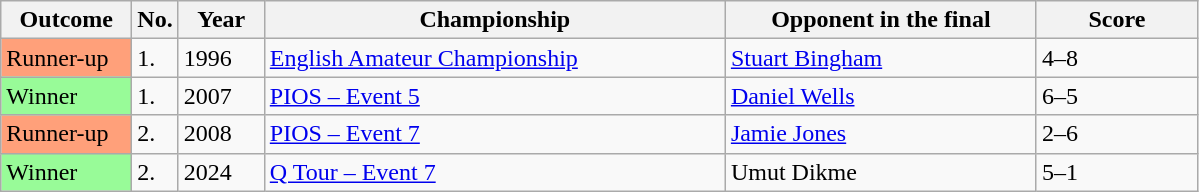<table class="sortable wikitable">
<tr>
<th width="80">Outcome</th>
<th width="20">No.</th>
<th width="50">Year</th>
<th width="300">Championship</th>
<th width="200">Opponent in the final</th>
<th width="100">Score</th>
</tr>
<tr>
<td style="background:#ffa07a;">Runner-up</td>
<td>1.</td>
<td>1996</td>
<td><a href='#'>English Amateur Championship</a></td>
<td> <a href='#'>Stuart Bingham</a></td>
<td>4–8</td>
</tr>
<tr>
<td style="background:#98fb98;">Winner</td>
<td>1.</td>
<td>2007</td>
<td><a href='#'>PIOS – Event 5</a></td>
<td> <a href='#'>Daniel Wells</a></td>
<td>6–5</td>
</tr>
<tr>
<td style="background:#ffa07a;">Runner-up</td>
<td>2.</td>
<td>2008</td>
<td><a href='#'>PIOS – Event 7</a></td>
<td> <a href='#'>Jamie Jones</a></td>
<td>2–6</td>
</tr>
<tr>
<td style="background:#98fb98;">Winner</td>
<td>2.</td>
<td>2024</td>
<td><a href='#'>Q Tour – Event 7</a></td>
<td> Umut Dikme</td>
<td>5–1</td>
</tr>
</table>
